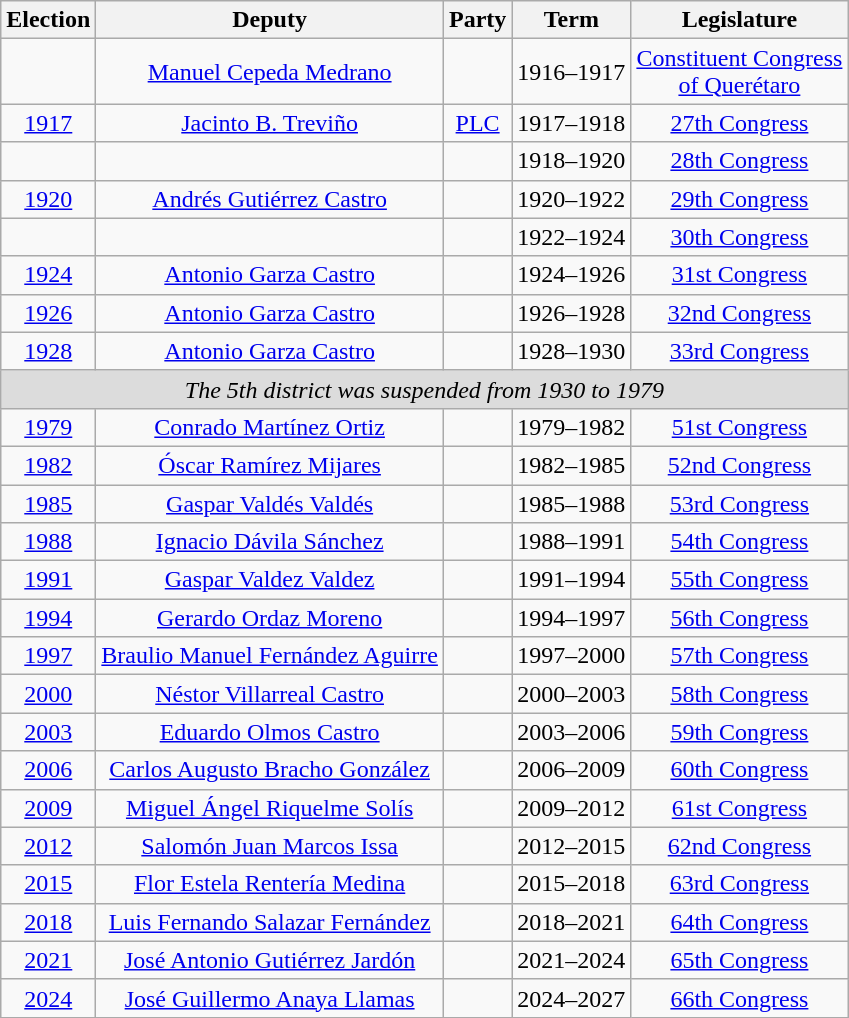<table class="wikitable sortable" style="text-align: center">
<tr>
<th>Election</th>
<th class="unsortable">Deputy</th>
<th class="unsortable">Party</th>
<th class="unsortable">Term</th>
<th class="unsortable">Legislature</th>
</tr>
<tr>
<td></td>
<td><a href='#'>Manuel Cepeda Medrano</a></td>
<td></td>
<td>1916–1917</td>
<td><a href='#'>Constituent Congress<br>of Querétaro</a></td>
</tr>
<tr>
<td><a href='#'>1917</a></td>
<td><a href='#'>Jacinto B. Treviño</a></td>
<td><a href='#'>PLC</a></td>
<td>1917–1918</td>
<td><a href='#'>27th Congress</a></td>
</tr>
<tr>
<td></td>
<td></td>
<td></td>
<td>1918–1920</td>
<td><a href='#'>28th Congress</a></td>
</tr>
<tr>
<td><a href='#'>1920</a></td>
<td><a href='#'>Andrés Gutiérrez Castro</a></td>
<td></td>
<td>1920–1922</td>
<td><a href='#'>29th Congress</a></td>
</tr>
<tr>
<td></td>
<td></td>
<td></td>
<td>1922–1924</td>
<td><a href='#'>30th Congress</a></td>
</tr>
<tr>
<td><a href='#'>1924</a></td>
<td><a href='#'>Antonio Garza Castro</a></td>
<td></td>
<td>1924–1926</td>
<td><a href='#'>31st Congress</a></td>
</tr>
<tr>
<td><a href='#'>1926</a></td>
<td><a href='#'>Antonio Garza Castro</a></td>
<td></td>
<td>1926–1928</td>
<td><a href='#'>32nd Congress</a></td>
</tr>
<tr>
<td><a href='#'>1928</a></td>
<td><a href='#'>Antonio Garza Castro</a></td>
<td></td>
<td>1928–1930</td>
<td><a href='#'>33rd Congress</a></td>
</tr>
<tr align=center style="background:Gainsboro;">
<td colspan=5> <em>The 5th district was suspended from 1930 to 1979</em></td>
</tr>
<tr>
<td><a href='#'>1979</a></td>
<td><a href='#'>Conrado Martínez Ortiz</a></td>
<td></td>
<td>1979–1982</td>
<td><a href='#'>51st Congress</a></td>
</tr>
<tr>
<td><a href='#'>1982</a></td>
<td><a href='#'>Óscar Ramírez Mijares</a></td>
<td></td>
<td>1982–1985</td>
<td><a href='#'>52nd Congress</a></td>
</tr>
<tr>
<td><a href='#'>1985</a></td>
<td><a href='#'>Gaspar Valdés Valdés</a></td>
<td></td>
<td>1985–1988</td>
<td><a href='#'>53rd Congress</a></td>
</tr>
<tr>
<td><a href='#'>1988</a></td>
<td><a href='#'>Ignacio Dávila Sánchez</a></td>
<td></td>
<td>1988–1991</td>
<td><a href='#'>54th Congress</a></td>
</tr>
<tr>
<td><a href='#'>1991</a></td>
<td><a href='#'>Gaspar Valdez Valdez</a></td>
<td></td>
<td>1991–1994</td>
<td><a href='#'>55th Congress</a></td>
</tr>
<tr>
<td><a href='#'>1994</a></td>
<td><a href='#'>Gerardo Ordaz Moreno</a></td>
<td></td>
<td>1994–1997</td>
<td><a href='#'>56th Congress</a></td>
</tr>
<tr>
<td><a href='#'>1997</a></td>
<td><a href='#'>Braulio Manuel Fernández Aguirre</a></td>
<td></td>
<td>1997–2000</td>
<td><a href='#'>57th Congress</a></td>
</tr>
<tr>
<td><a href='#'>2000</a></td>
<td><a href='#'>Néstor Villarreal Castro</a></td>
<td></td>
<td>2000–2003</td>
<td><a href='#'>58th Congress</a></td>
</tr>
<tr>
<td><a href='#'>2003</a></td>
<td><a href='#'>Eduardo Olmos Castro</a></td>
<td></td>
<td>2003–2006</td>
<td><a href='#'>59th Congress</a></td>
</tr>
<tr>
<td><a href='#'>2006</a></td>
<td><a href='#'>Carlos Augusto Bracho González</a></td>
<td></td>
<td>2006–2009</td>
<td><a href='#'>60th Congress</a></td>
</tr>
<tr>
<td><a href='#'>2009</a></td>
<td><a href='#'>Miguel Ángel Riquelme Solís</a></td>
<td></td>
<td>2009–2012</td>
<td><a href='#'>61st Congress</a></td>
</tr>
<tr>
<td><a href='#'>2012</a></td>
<td><a href='#'>Salomón Juan Marcos Issa</a></td>
<td></td>
<td>2012–2015</td>
<td><a href='#'>62nd Congress</a></td>
</tr>
<tr>
<td><a href='#'>2015</a></td>
<td><a href='#'>Flor Estela Rentería Medina</a></td>
<td></td>
<td>2015–2018</td>
<td><a href='#'>63rd Congress</a></td>
</tr>
<tr>
<td><a href='#'>2018</a></td>
<td><a href='#'>Luis Fernando Salazar Fernández</a></td>
<td> </td>
<td>2018–2021</td>
<td><a href='#'>64th Congress</a></td>
</tr>
<tr>
<td><a href='#'>2021</a></td>
<td><a href='#'>José Antonio Gutiérrez Jardón</a></td>
<td></td>
<td>2021–2024</td>
<td><a href='#'>65th Congress</a></td>
</tr>
<tr>
<td><a href='#'>2024</a></td>
<td><a href='#'>José Guillermo Anaya Llamas</a></td>
<td></td>
<td>2024–2027</td>
<td><a href='#'>66th Congress</a></td>
</tr>
</table>
